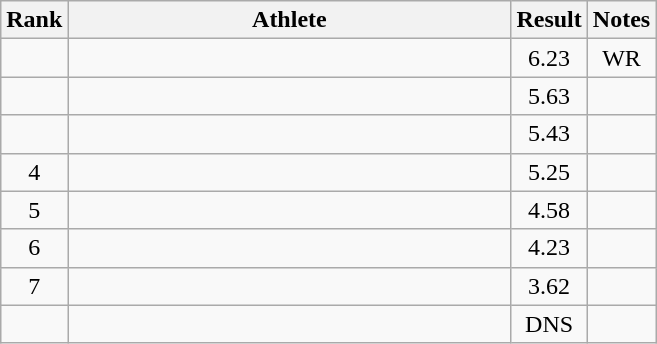<table class="wikitable" style="text-align:center">
<tr>
<th>Rank</th>
<th Style="width:18em">Athlete</th>
<th>Result</th>
<th>Notes</th>
</tr>
<tr>
<td></td>
<td style="text-align:left"></td>
<td>6.23</td>
<td>WR</td>
</tr>
<tr>
<td></td>
<td style="text-align:left"></td>
<td>5.63</td>
<td></td>
</tr>
<tr>
<td></td>
<td style="text-align:left"></td>
<td>5.43</td>
<td></td>
</tr>
<tr>
<td>4</td>
<td style="text-align:left"></td>
<td>5.25</td>
<td></td>
</tr>
<tr>
<td>5</td>
<td style="text-align:left"></td>
<td>4.58</td>
<td></td>
</tr>
<tr>
<td>6</td>
<td style="text-align:left"></td>
<td>4.23</td>
<td></td>
</tr>
<tr>
<td>7</td>
<td style="text-align:left"></td>
<td>3.62</td>
<td></td>
</tr>
<tr>
<td></td>
<td style="text-align:left"></td>
<td>DNS</td>
<td></td>
</tr>
</table>
